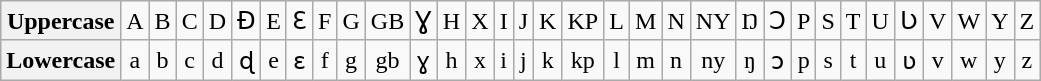<table class="wikitable" style="text-align: center; vertical-align: middle;">
<tr>
<th>Uppercase</th>
<td>A</td>
<td>B</td>
<td>C</td>
<td>D</td>
<td>Ɖ</td>
<td>E</td>
<td>Ɛ</td>
<td>F</td>
<td>G</td>
<td>GB</td>
<td>Ɣ</td>
<td>H</td>
<td>X</td>
<td>I</td>
<td>J</td>
<td>K</td>
<td>KP</td>
<td>L</td>
<td>M</td>
<td>N</td>
<td>NY</td>
<td>Ŋ</td>
<td>Ɔ</td>
<td>P</td>
<td>S</td>
<td>T</td>
<td>U</td>
<td>Ʋ</td>
<td>V</td>
<td>W</td>
<td>Y</td>
<td>Z</td>
</tr>
<tr>
<th>Lowercase</th>
<td>a</td>
<td>b</td>
<td>c</td>
<td>d</td>
<td>ɖ</td>
<td>e</td>
<td>ɛ</td>
<td>f</td>
<td>g</td>
<td>gb</td>
<td>ɣ</td>
<td>h</td>
<td>x</td>
<td>i</td>
<td>j</td>
<td>k</td>
<td>kp</td>
<td>l</td>
<td>m</td>
<td>n</td>
<td>ny</td>
<td>ŋ</td>
<td>ɔ</td>
<td>p</td>
<td>s</td>
<td>t</td>
<td>u</td>
<td>ʋ</td>
<td>v</td>
<td>w</td>
<td>y</td>
<td>z</td>
</tr>
</table>
